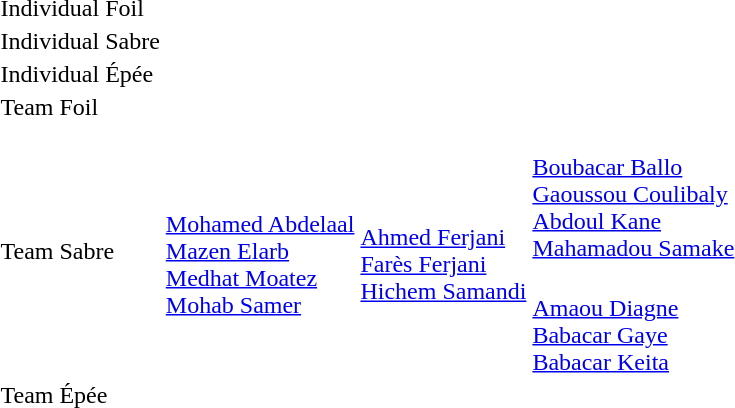<table>
<tr>
<td rowspan=2>Individual Foil</td>
<td rowspan=2></td>
<td rowspan=2></td>
<td></td>
</tr>
<tr>
<td></td>
</tr>
<tr>
<td rowspan=2>Individual Sabre</td>
<td rowspan=2></td>
<td rowspan=2></td>
<td></td>
</tr>
<tr>
<td></td>
</tr>
<tr>
<td rowspan=2>Individual Épée</td>
<td rowspan=2></td>
<td rowspan=2></td>
<td></td>
</tr>
<tr>
<td></td>
</tr>
<tr>
<td rowspan=2>Team Foil</td>
<td rowspan=2></td>
<td rowspan=2></td>
<td></td>
</tr>
<tr>
<td></td>
</tr>
<tr>
<td rowspan=2>Team Sabre</td>
<td rowspan=2><br><a href='#'>Mohamed Abdelaal</a><br><a href='#'>Mazen Elarb</a><br><a href='#'>Medhat Moatez</a><br><a href='#'>Mohab Samer</a></td>
<td rowspan=2><br><a href='#'>Ahmed Ferjani</a><br><a href='#'>Farès Ferjani</a><br><a href='#'>Hichem Samandi</a></td>
<td><br><a href='#'>Boubacar Ballo</a><br><a href='#'>Gaoussou Coulibaly</a><br><a href='#'>Abdoul Kane</a><br><a href='#'>Mahamadou Samake</a></td>
</tr>
<tr>
<td><br><a href='#'>Amaou Diagne</a><br><a href='#'>Babacar Gaye</a><br><a href='#'>Babacar Keita</a></td>
</tr>
<tr>
<td rowspan=2>Team Épée</td>
<td rowspan=2></td>
<td rowspan=2></td>
<td></td>
</tr>
<tr>
<td></td>
</tr>
</table>
